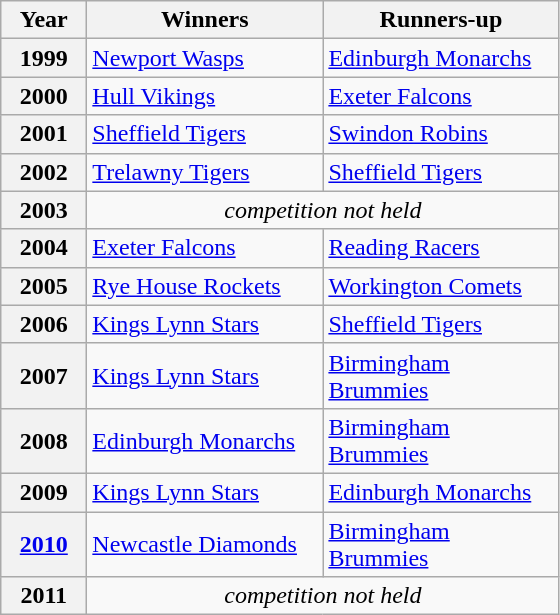<table class="wikitable">
<tr>
<th width=50px>Year</th>
<th width=150px>Winners</th>
<th width=150px>Runners-up</th>
</tr>
<tr>
<th>1999</th>
<td><a href='#'>Newport Wasps</a></td>
<td><a href='#'>Edinburgh Monarchs</a></td>
</tr>
<tr>
<th>2000</th>
<td><a href='#'>Hull Vikings</a></td>
<td><a href='#'>Exeter Falcons</a></td>
</tr>
<tr>
<th>2001</th>
<td><a href='#'>Sheffield Tigers</a></td>
<td><a href='#'>Swindon Robins</a></td>
</tr>
<tr>
<th>2002</th>
<td><a href='#'>Trelawny Tigers</a></td>
<td><a href='#'>Sheffield Tigers</a></td>
</tr>
<tr>
<th>2003</th>
<td colspan=2 align=center><em>competition not held</em></td>
</tr>
<tr>
<th>2004</th>
<td><a href='#'>Exeter Falcons</a></td>
<td><a href='#'>Reading Racers</a></td>
</tr>
<tr>
<th>2005</th>
<td><a href='#'>Rye House Rockets</a></td>
<td><a href='#'>Workington Comets</a></td>
</tr>
<tr>
<th>2006</th>
<td><a href='#'>Kings Lynn Stars</a></td>
<td><a href='#'>Sheffield Tigers</a></td>
</tr>
<tr>
<th>2007</th>
<td><a href='#'>Kings Lynn Stars</a></td>
<td><a href='#'>Birmingham Brummies</a></td>
</tr>
<tr>
<th>2008</th>
<td><a href='#'>Edinburgh Monarchs</a></td>
<td><a href='#'>Birmingham Brummies</a></td>
</tr>
<tr>
<th>2009</th>
<td><a href='#'>Kings Lynn Stars</a></td>
<td><a href='#'>Edinburgh Monarchs</a></td>
</tr>
<tr>
<th><a href='#'>2010</a></th>
<td><a href='#'>Newcastle Diamonds</a></td>
<td><a href='#'>Birmingham Brummies</a></td>
</tr>
<tr>
<th>2011</th>
<td colspan=2 align=center><em>competition not held</em></td>
</tr>
</table>
